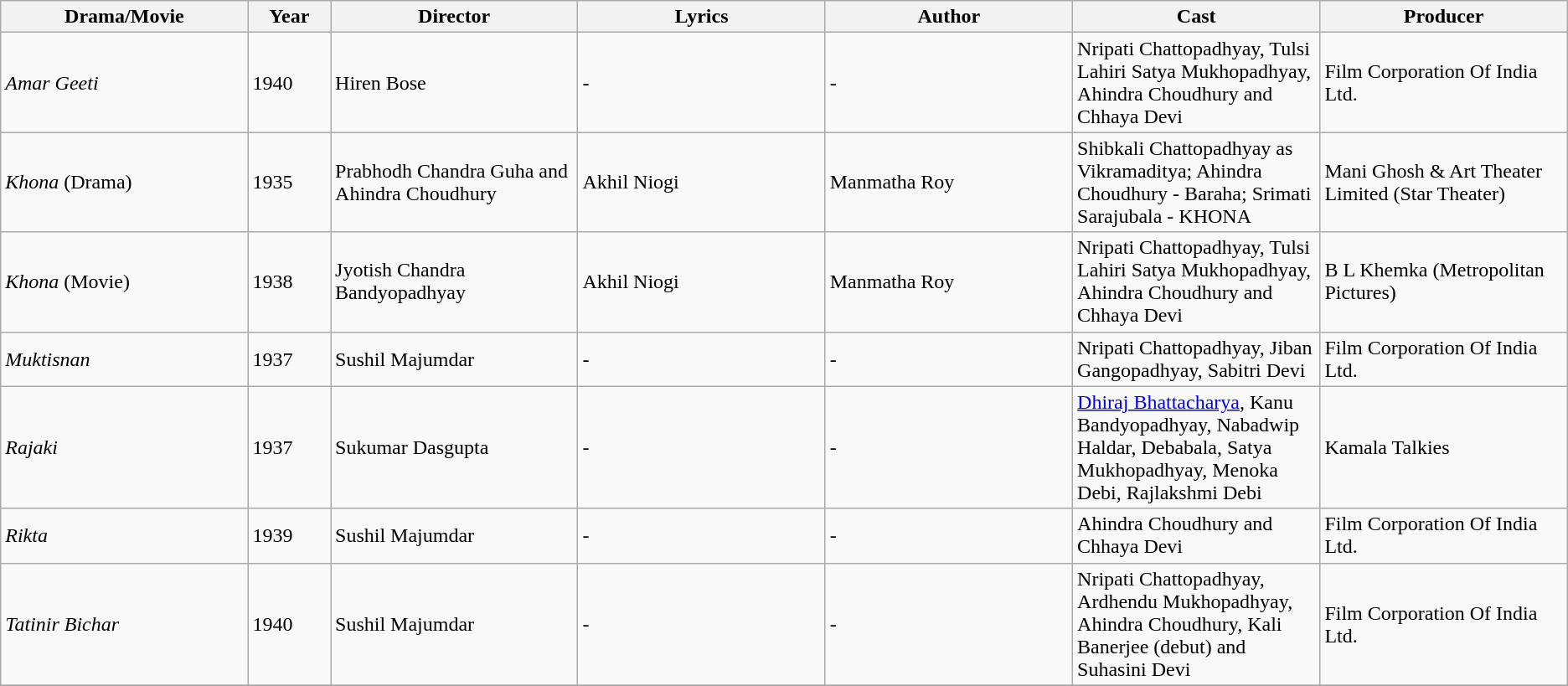<table class="sortable wikitable">
<tr>
<th width="15%">Drama/Movie</th>
<th width="5%">Year</th>
<th width="15%">Director</th>
<th width="15%">Lyrics</th>
<th width="15%">Author</th>
<th width="15%">Cast</th>
<th width="15%">Producer</th>
</tr>
<tr>
<td><em>Amar Geeti</em></td>
<td>1940</td>
<td>Hiren Bose</td>
<td>-</td>
<td>-</td>
<td>Nripati Chattopadhyay, Tulsi Lahiri Satya Mukhopadhyay, Ahindra Choudhury and Chhaya Devi</td>
<td>Film Corporation Of India Ltd.</td>
</tr>
<tr>
<td><em>Khona</em>  (Drama)</td>
<td>1935</td>
<td>Prabhodh Chandra Guha and Ahindra Choudhury</td>
<td>Akhil Niogi</td>
<td>Manmatha Roy</td>
<td>Shibkali Chattopadhyay as Vikramaditya; Ahindra Choudhury - Baraha; Srimati Sarajubala - KHONA</td>
<td>Mani Ghosh & Art Theater Limited (Star Theater)</td>
</tr>
<tr>
<td><em>Khona</em>  (Movie)</td>
<td>1938</td>
<td>Jyotish Chandra Bandyopadhyay</td>
<td>Akhil Niogi</td>
<td>Manmatha Roy</td>
<td>Nripati Chattopadhyay, Tulsi Lahiri Satya Mukhopadhyay, Ahindra Choudhury and Chhaya Devi</td>
<td>B L Khemka (Metropolitan Pictures)</td>
</tr>
<tr>
<td><em>Muktisnan</em></td>
<td>1937</td>
<td>Sushil Majumdar</td>
<td>-</td>
<td>-</td>
<td>Nripati Chattopadhyay, Jiban Gangopadhyay, Sabitri Devi</td>
<td>Film Corporation Of India Ltd.</td>
</tr>
<tr>
<td><em>Rajaki</em></td>
<td>1937</td>
<td>Sukumar Dasgupta</td>
<td>-</td>
<td>-</td>
<td><a href='#'>Dhiraj Bhattacharya</a>, Kanu Bandyopadhyay, Nabadwip Haldar, Debabala, Satya Mukhopadhyay, Menoka Debi, Rajlakshmi Debi</td>
<td>Kamala Talkies</td>
</tr>
<tr>
<td><em>Rikta</em></td>
<td>1939</td>
<td>Sushil Majumdar</td>
<td>-</td>
<td>-</td>
<td>Ahindra Choudhury and Chhaya Devi</td>
<td>Film Corporation Of India Ltd.</td>
</tr>
<tr>
<td><em>Tatinir Bichar</em></td>
<td>1940</td>
<td>Sushil Majumdar</td>
<td>-</td>
<td>-</td>
<td>Nripati Chattopadhyay, Ardhendu Mukhopadhyay, Ahindra Choudhury, Kali Banerjee (debut) and Suhasini Devi</td>
<td>Film Corporation Of India Ltd.</td>
</tr>
<tr>
</tr>
</table>
